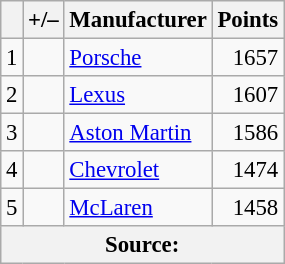<table class="wikitable" style="font-size: 95%;">
<tr>
<th scope="col"></th>
<th scope="col">+/–</th>
<th scope="col">Manufacturer</th>
<th scope="col">Points</th>
</tr>
<tr>
<td align=center>1</td>
<td align="left"></td>
<td> <a href='#'>Porsche</a></td>
<td align=right>1657</td>
</tr>
<tr>
<td align=center>2</td>
<td align="left"></td>
<td> <a href='#'>Lexus</a></td>
<td align=right>1607</td>
</tr>
<tr>
<td align=center>3</td>
<td align="left"></td>
<td> <a href='#'>Aston Martin</a></td>
<td align=right>1586</td>
</tr>
<tr>
<td align=center>4</td>
<td align="left"></td>
<td> <a href='#'>Chevrolet</a></td>
<td align=right>1474</td>
</tr>
<tr>
<td align=center>5</td>
<td align="left"></td>
<td> <a href='#'>McLaren</a></td>
<td align=right>1458</td>
</tr>
<tr>
<th colspan=5>Source:</th>
</tr>
</table>
